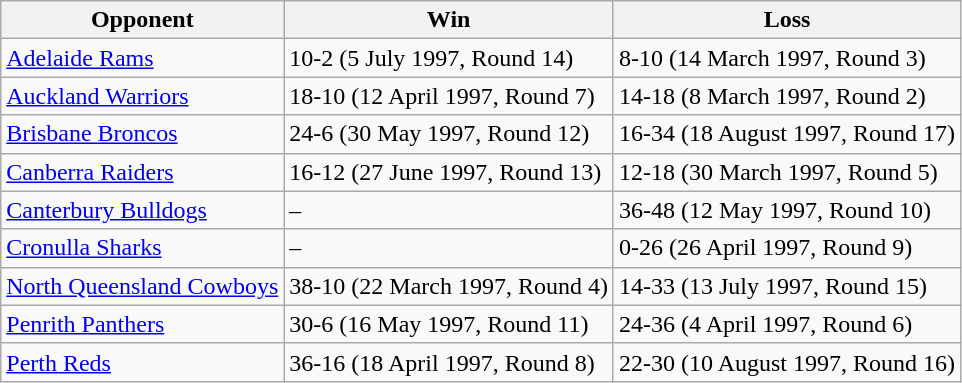<table class="wikitable">
<tr>
<th>Opponent</th>
<th>Win</th>
<th>Loss</th>
</tr>
<tr>
<td><a href='#'>Adelaide Rams</a></td>
<td>10-2 (5 July 1997, Round 14)</td>
<td>8-10 (14 March 1997, Round 3)</td>
</tr>
<tr>
<td><a href='#'>Auckland Warriors</a></td>
<td>18-10 (12 April 1997, Round 7)</td>
<td>14-18 (8 March 1997, Round 2)</td>
</tr>
<tr>
<td><a href='#'>Brisbane Broncos</a></td>
<td>24-6 (30 May 1997, Round 12)</td>
<td>16-34 (18 August 1997, Round 17)</td>
</tr>
<tr>
<td><a href='#'>Canberra Raiders</a></td>
<td>16-12 (27 June 1997, Round 13)</td>
<td>12-18 (30 March 1997, Round 5)</td>
</tr>
<tr>
<td><a href='#'>Canterbury Bulldogs</a></td>
<td>–</td>
<td>36-48 (12 May 1997, Round 10)</td>
</tr>
<tr>
<td><a href='#'>Cronulla Sharks</a></td>
<td>–</td>
<td>0-26 (26 April 1997, Round 9)</td>
</tr>
<tr>
<td><a href='#'>North Queensland Cowboys</a></td>
<td>38-10 (22 March 1997, Round 4)</td>
<td>14-33 (13 July 1997, Round 15)</td>
</tr>
<tr>
<td><a href='#'>Penrith Panthers</a></td>
<td>30-6 (16 May 1997, Round 11)</td>
<td>24-36 (4 April 1997, Round 6)</td>
</tr>
<tr>
<td><a href='#'>Perth Reds</a></td>
<td>36-16 (18 April 1997, Round 8)</td>
<td>22-30 (10 August 1997, Round 16)</td>
</tr>
</table>
